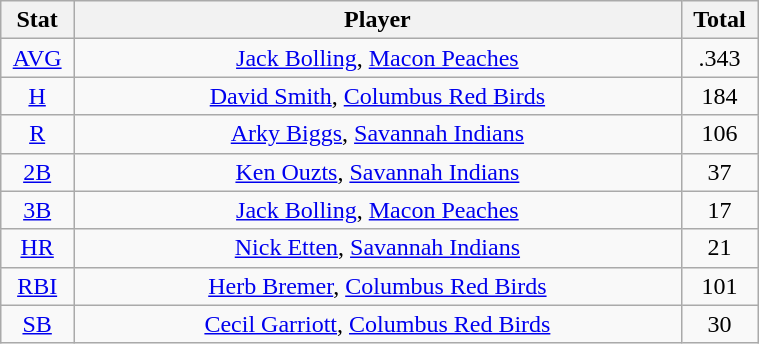<table class="wikitable" width="40%" style="text-align:center;">
<tr>
<th width="5%">Stat</th>
<th width="60%">Player</th>
<th width="5%">Total</th>
</tr>
<tr>
<td><a href='#'>AVG</a></td>
<td><a href='#'>Jack Bolling</a>, <a href='#'>Macon Peaches</a></td>
<td>.343</td>
</tr>
<tr>
<td><a href='#'>H</a></td>
<td><a href='#'>David Smith</a>, <a href='#'>Columbus Red Birds</a></td>
<td>184</td>
</tr>
<tr>
<td><a href='#'>R</a></td>
<td><a href='#'>Arky Biggs</a>, <a href='#'>Savannah Indians</a></td>
<td>106</td>
</tr>
<tr>
<td><a href='#'>2B</a></td>
<td><a href='#'>Ken Ouzts</a>, <a href='#'>Savannah Indians</a></td>
<td>37</td>
</tr>
<tr>
<td><a href='#'>3B</a></td>
<td><a href='#'>Jack Bolling</a>, <a href='#'>Macon Peaches</a></td>
<td>17</td>
</tr>
<tr>
<td><a href='#'>HR</a></td>
<td><a href='#'>Nick Etten</a>, <a href='#'>Savannah Indians</a></td>
<td>21</td>
</tr>
<tr>
<td><a href='#'>RBI</a></td>
<td><a href='#'>Herb Bremer</a>, <a href='#'>Columbus Red Birds</a></td>
<td>101</td>
</tr>
<tr>
<td><a href='#'>SB</a></td>
<td><a href='#'>Cecil Garriott</a>, <a href='#'>Columbus Red Birds</a></td>
<td>30</td>
</tr>
</table>
